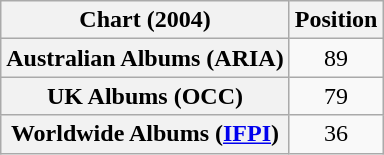<table class="wikitable sortable plainrowheaders" style="text-align:center">
<tr>
<th scope="col">Chart (2004)</th>
<th scope="col">Position</th>
</tr>
<tr>
<th scope="row">Australian Albums (ARIA)</th>
<td>89</td>
</tr>
<tr>
<th scope="row">UK Albums (OCC)</th>
<td>79</td>
</tr>
<tr>
<th scope="row">Worldwide Albums (<a href='#'>IFPI</a>)</th>
<td>36</td>
</tr>
</table>
